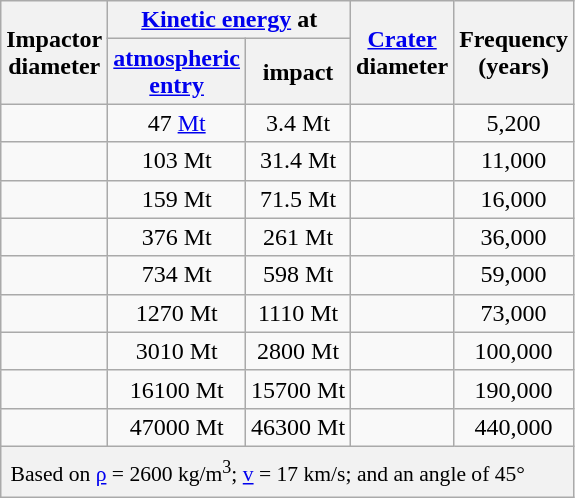<table class="wikitable" style="text-align:center; float:left; margin-top:0;">
<tr>
<th rowspan=2>Impactor<br>diameter</th>
<th colspan=2><a href='#'>Kinetic energy</a> at</th>
<th rowspan=2><a href='#'>Crater</a><br>diameter</th>
<th rowspan=2>Frequency<br>(years)</th>
</tr>
<tr>
<th><a href='#'>atmospheric<br>entry</a></th>
<th>impact</th>
</tr>
<tr>
<td></td>
<td>47 <a href='#'>Mt</a></td>
<td>3.4 Mt</td>
<td></td>
<td>5,200</td>
</tr>
<tr>
<td></td>
<td>103 Mt</td>
<td>31.4 Mt</td>
<td></td>
<td>11,000</td>
</tr>
<tr>
<td></td>
<td>159 Mt</td>
<td>71.5 Mt</td>
<td></td>
<td>16,000</td>
</tr>
<tr>
<td></td>
<td>376 Mt</td>
<td>261 Mt</td>
<td></td>
<td>36,000</td>
</tr>
<tr>
<td></td>
<td>734 Mt</td>
<td>598 Mt</td>
<td></td>
<td>59,000</td>
</tr>
<tr>
<td></td>
<td>1270 Mt</td>
<td>1110 Mt</td>
<td></td>
<td>73,000</td>
</tr>
<tr>
<td></td>
<td>3010 Mt</td>
<td>2800 Mt</td>
<td></td>
<td>100,000</td>
</tr>
<tr>
<td></td>
<td>16100 Mt</td>
<td>15700 Mt</td>
<td></td>
<td>190,000</td>
</tr>
<tr>
<td></td>
<td>47000 Mt</td>
<td>46300 Mt</td>
<td></td>
<td>440,000</td>
</tr>
<tr>
<th colspan=5 style="font-size: 0.9em; font-weight: normal; text-align: left; padding: 6px;">Based on <a href='#'>ρ</a> = 2600 kg/m<sup>3</sup>; <a href='#'>v</a> = 17 km/s; and an angle of 45°</th>
</tr>
</table>
